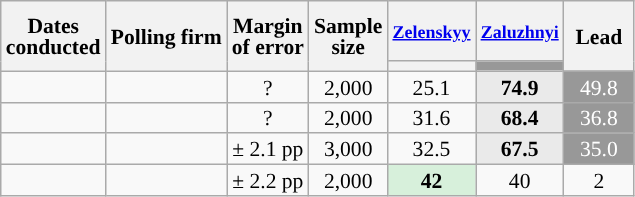<table class="wikitable sortable mw-datatable mw-collapsible" style="text-align:center;font-size:90%;line-height:14px;">
<tr style="height:40px;">
<th rowspan="2">Dates<br>conducted</th>
<th rowspan="2">Polling firm</th>
<th rowspan="2">Margin<br>of error</th>
<th rowspan="2">Sample<br>size</th>
<th><small><a href='#'>Zelenskyy</a></small><br></th>
<th><small><a href='#'>Zaluzhnyi</a></small><br></th>
<th rowspan="2" style="width:40px;">Lead</th>
</tr>
<tr>
<th data-sort-type="number" style="background:"></th>
<th data-sort-type="number" style="background:#989898;"></th>
</tr>
<tr>
<td></td>
<td></td>
<td>?</td>
<td>2,000</td>
<td>25.1</td>
<td style="background:#EAEAEA;"><strong>74.9</strong></td>
<td style="background:#989898; color:white;">49.8</td>
</tr>
<tr>
<td></td>
<td></td>
<td>?</td>
<td>2,000</td>
<td>31.6</td>
<td style="background:#EAEAEA;"><strong>68.4</strong></td>
<td style="background:#989898; color:white;">36.8</td>
</tr>
<tr>
<td></td>
<td></td>
<td>± 2.1 pp</td>
<td>3,000</td>
<td>32.5</td>
<td style="background:#EAEAEA;"><strong>67.5</strong></td>
<td style="background:#989898; color:white;">35.0</td>
</tr>
<tr>
<td></td>
<td></td>
<td>± 2.2 pp</td>
<td>2,000</td>
<td style="background:#D7F0DB"><strong>42</strong></td>
<td>40</td>
<td style="background:">2</td>
</tr>
</table>
